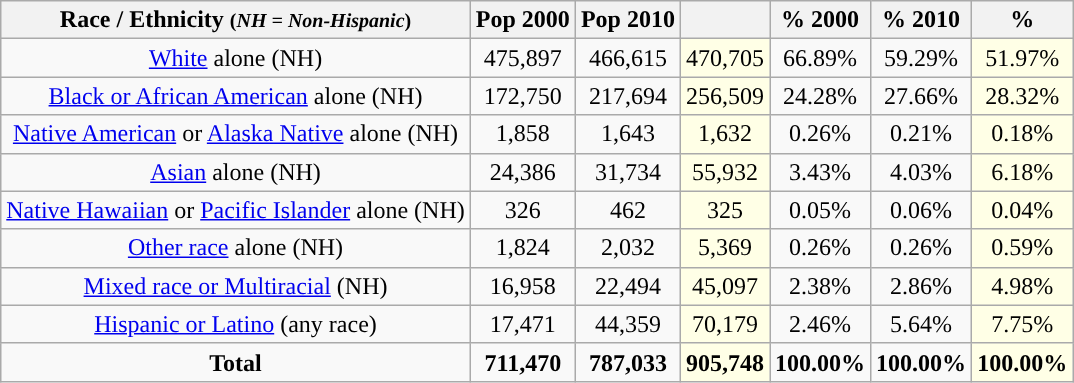<table class="wikitable" style="text-align:center;">
<tr>
<th>Race / Ethnicity <small>(<em>NH = Non-Hispanic</em>)</small></th>
<th>Pop 2000</th>
<th>Pop 2010</th>
<th></th>
<th>% 2000</th>
<th>% 2010</th>
<th>% </th>
</tr>
<tr>
<td><a href='#'>White</a> alone (NH)</td>
<td>475,897</td>
<td>466,615</td>
<td style='background: #ffffe6;'>470,705</td>
<td>66.89%</td>
<td>59.29%</td>
<td style='background: #ffffe6;'>51.97%</td>
</tr>
<tr>
<td><a href='#'>Black or African American</a> alone (NH)</td>
<td>172,750</td>
<td>217,694</td>
<td style='background: #ffffe6;'>256,509</td>
<td>24.28%</td>
<td>27.66%</td>
<td style='background: #ffffe6;'>28.32%</td>
</tr>
<tr>
<td><a href='#'>Native American</a> or <a href='#'>Alaska Native</a> alone (NH)</td>
<td>1,858</td>
<td>1,643</td>
<td style='background: #ffffe6;'>1,632</td>
<td>0.26%</td>
<td>0.21%</td>
<td style='background: #ffffe6;'>0.18%</td>
</tr>
<tr>
<td><a href='#'>Asian</a> alone (NH)</td>
<td>24,386</td>
<td>31,734</td>
<td style='background: #ffffe6;'>55,932</td>
<td>3.43%</td>
<td>4.03%</td>
<td style='background: #ffffe6;'>6.18%</td>
</tr>
<tr>
<td><a href='#'>Native Hawaiian</a> or <a href='#'>Pacific Islander</a> alone (NH)</td>
<td>326</td>
<td>462</td>
<td style='background: #ffffe6;'>325</td>
<td>0.05%</td>
<td>0.06%</td>
<td style='background: #ffffe6;'>0.04%</td>
</tr>
<tr>
<td><a href='#'>Other race</a> alone (NH)</td>
<td>1,824</td>
<td>2,032</td>
<td style='background: #ffffe6;'>5,369</td>
<td>0.26%</td>
<td>0.26%</td>
<td style='background: #ffffe6;'>0.59%</td>
</tr>
<tr>
<td><a href='#'>Mixed race or Multiracial</a> (NH)</td>
<td>16,958</td>
<td>22,494</td>
<td style='background: #ffffe6;'>45,097</td>
<td>2.38%</td>
<td>2.86%</td>
<td style='background: #ffffe6;'>4.98%</td>
</tr>
<tr>
<td><a href='#'>Hispanic or Latino</a> (any race)</td>
<td>17,471</td>
<td>44,359</td>
<td style='background: #ffffe6;'>70,179</td>
<td>2.46%</td>
<td>5.64%</td>
<td style='background: #ffffe6;'>7.75%</td>
</tr>
<tr>
<td><strong>Total</strong></td>
<td><strong>711,470</strong></td>
<td><strong>787,033</strong></td>
<td style='background: #ffffe6;'><strong>905,748</strong></td>
<td><strong>100.00%</strong></td>
<td><strong>100.00%</strong></td>
<td style='background: #ffffe6;'><strong>100.00%</strong></td>
</tr>
</table>
